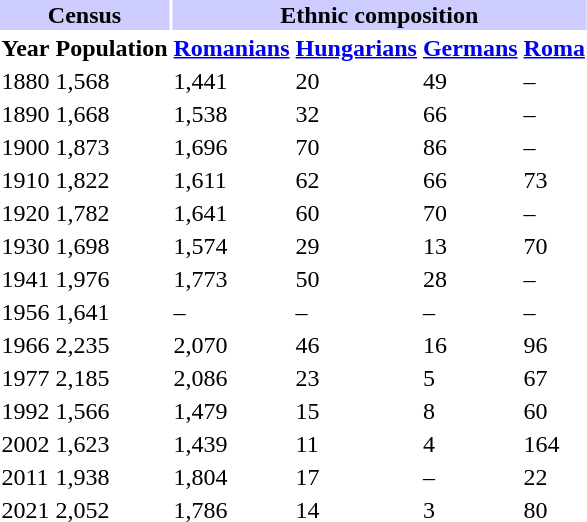<table class="toccolours">
<tr>
<th align="center" colspan="2" style="background:#ccccff;">Census</th>
<th align="center" colspan="4" style="background:#ccccff;">Ethnic composition</th>
</tr>
<tr>
<th>Year</th>
<th>Population</th>
<th><a href='#'>Romanians</a></th>
<th><a href='#'>Hungarians</a></th>
<th><a href='#'>Germans</a></th>
<th><a href='#'>Roma</a></th>
</tr>
<tr>
<td>1880</td>
<td>1,568</td>
<td>1,441</td>
<td>20</td>
<td>49</td>
<td>–</td>
</tr>
<tr>
<td>1890</td>
<td>1,668</td>
<td>1,538</td>
<td>32</td>
<td>66</td>
<td>–</td>
</tr>
<tr>
<td>1900</td>
<td>1,873</td>
<td>1,696</td>
<td>70</td>
<td>86</td>
<td>–</td>
</tr>
<tr>
<td>1910</td>
<td>1,822</td>
<td>1,611</td>
<td>62</td>
<td>66</td>
<td>73</td>
</tr>
<tr>
<td>1920</td>
<td>1,782</td>
<td>1,641</td>
<td>60</td>
<td>70</td>
<td>–</td>
</tr>
<tr>
<td>1930</td>
<td>1,698</td>
<td>1,574</td>
<td>29</td>
<td>13</td>
<td>70</td>
</tr>
<tr>
<td>1941</td>
<td>1,976</td>
<td>1,773</td>
<td>50</td>
<td>28</td>
<td>–</td>
</tr>
<tr>
<td>1956</td>
<td>1,641</td>
<td>–</td>
<td>–</td>
<td>–</td>
<td>–</td>
</tr>
<tr>
<td>1966</td>
<td>2,235</td>
<td>2,070</td>
<td>46</td>
<td>16</td>
<td>96</td>
</tr>
<tr>
<td>1977</td>
<td>2,185</td>
<td>2,086</td>
<td>23</td>
<td>5</td>
<td>67</td>
</tr>
<tr>
<td>1992</td>
<td>1,566</td>
<td>1,479</td>
<td>15</td>
<td>8</td>
<td>60</td>
</tr>
<tr>
<td>2002</td>
<td>1,623</td>
<td>1,439</td>
<td>11</td>
<td>4</td>
<td>164</td>
</tr>
<tr>
<td>2011</td>
<td>1,938</td>
<td>1,804</td>
<td>17</td>
<td>–</td>
<td>22</td>
</tr>
<tr>
<td>2021</td>
<td>2,052</td>
<td>1,786</td>
<td>14</td>
<td>3</td>
<td>80</td>
</tr>
</table>
